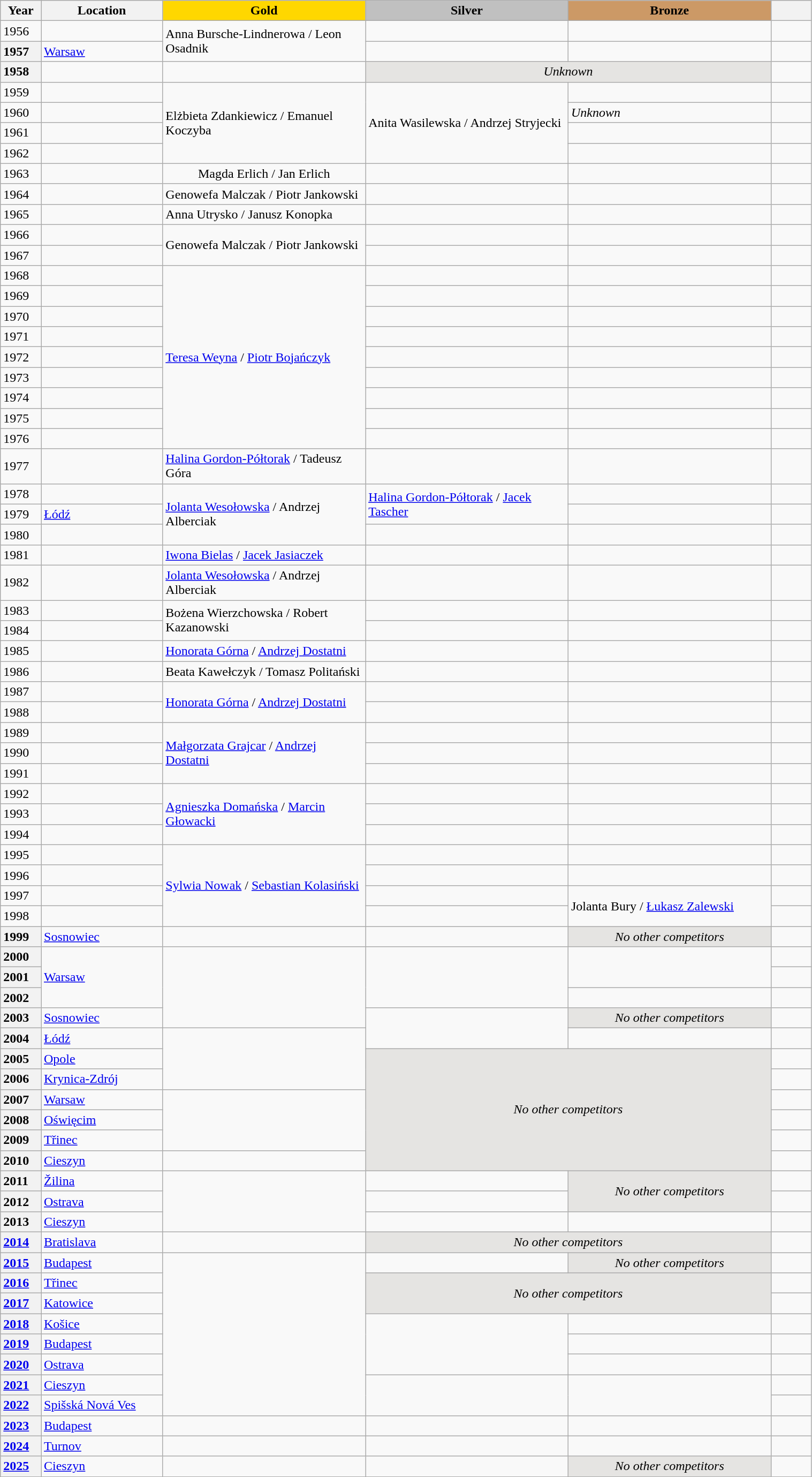<table class="wikitable unsortable" style="text-align:left; width:80%">
<tr>
<th scope="col" style="text-align:center; width:5%">Year</th>
<th scope="col" style="text-align:center; width:15%">Location</th>
<td scope="col" style="text-align:center; width:25%; background:gold"><strong>Gold</strong></td>
<td scope="col" style="text-align:center; width:25%; background:silver"><strong>Silver</strong></td>
<td scope="col" style="text-align:center; width:25%; background:#c96"><strong>Bronze</strong></td>
<th scope="col" style="text-align:center; width:5%"></th>
</tr>
<tr>
<td>1956</td>
<td></td>
<td rowspan="2">Anna Bursche-Lindnerowa / Leon Osadnik</td>
<td></td>
<td></td>
<td></td>
</tr>
<tr>
<th scope="row" style="text-align:left">1957</th>
<td><a href='#'>Warsaw</a></td>
<td></td>
<td></td>
<td></td>
</tr>
<tr>
<th scope="row" style="text-align:left">1958</th>
<td></td>
<td></td>
<td colspan="2" align="center" bgcolor="e5e4e2"><em>Unknown</em></td>
<td></td>
</tr>
<tr>
<td>1959</td>
<td></td>
<td rowspan="4">Elżbieta Zdankiewicz / Emanuel Koczyba</td>
<td rowspan="4">Anita Wasilewska / Andrzej Stryjecki</td>
<td></td>
<td></td>
</tr>
<tr>
<td>1960</td>
<td></td>
<td><em>Unknown</em></td>
<td></td>
</tr>
<tr>
<td>1961</td>
<td></td>
<td></td>
<td></td>
</tr>
<tr>
<td>1962</td>
<td></td>
<td></td>
<td></td>
</tr>
<tr>
<td>1963</td>
<td></td>
<td align=center>Magda Erlich / Jan Erlich</td>
<td></td>
<td></td>
<td></td>
</tr>
<tr>
<td>1964</td>
<td></td>
<td>Genowefa Malczak / Piotr Jankowski</td>
<td></td>
<td></td>
<td></td>
</tr>
<tr>
<td>1965</td>
<td></td>
<td>Anna Utrysko / Janusz Konopka</td>
<td></td>
<td></td>
<td></td>
</tr>
<tr>
<td>1966</td>
<td></td>
<td rowspan="2">Genowefa Malczak / Piotr Jankowski</td>
<td></td>
<td></td>
<td></td>
</tr>
<tr>
<td>1967</td>
<td></td>
<td></td>
<td></td>
<td></td>
</tr>
<tr>
<td>1968</td>
<td></td>
<td rowspan="9"><a href='#'>Teresa Weyna</a> / <a href='#'>Piotr Bojańczyk</a></td>
<td></td>
<td></td>
<td></td>
</tr>
<tr>
<td>1969</td>
<td></td>
<td></td>
<td></td>
<td></td>
</tr>
<tr>
<td>1970</td>
<td></td>
<td></td>
<td></td>
<td></td>
</tr>
<tr>
<td>1971</td>
<td></td>
<td></td>
<td></td>
<td></td>
</tr>
<tr>
<td>1972</td>
<td></td>
<td></td>
<td></td>
<td></td>
</tr>
<tr>
<td>1973</td>
<td></td>
<td></td>
<td></td>
<td></td>
</tr>
<tr>
<td>1974</td>
<td></td>
<td></td>
<td></td>
<td></td>
</tr>
<tr>
<td>1975</td>
<td></td>
<td></td>
<td></td>
<td></td>
</tr>
<tr>
<td>1976</td>
<td></td>
<td></td>
<td></td>
<td></td>
</tr>
<tr>
<td>1977</td>
<td></td>
<td><a href='#'>Halina Gordon-Półtorak</a> / Tadeusz Góra</td>
<td></td>
<td></td>
<td></td>
</tr>
<tr>
<td>1978</td>
<td></td>
<td rowspan="3"><a href='#'>Jolanta Wesołowska</a> / Andrzej Alberciak</td>
<td rowspan="2"><a href='#'>Halina Gordon-Półtorak</a> / <a href='#'>Jacek Tascher</a></td>
<td></td>
<td></td>
</tr>
<tr>
<td>1979</td>
<td><a href='#'>Łódź</a></td>
<td></td>
<td></td>
</tr>
<tr>
<td>1980</td>
<td></td>
<td></td>
<td></td>
<td></td>
</tr>
<tr>
<td>1981</td>
<td></td>
<td><a href='#'>Iwona Bielas</a> / <a href='#'>Jacek Jasiaczek</a></td>
<td></td>
<td></td>
<td></td>
</tr>
<tr>
<td>1982</td>
<td></td>
<td><a href='#'>Jolanta Wesołowska</a> / Andrzej Alberciak</td>
<td></td>
<td></td>
<td></td>
</tr>
<tr>
<td>1983</td>
<td></td>
<td rowspan="2">Bożena Wierzchowska / Robert Kazanowski</td>
<td></td>
<td></td>
<td></td>
</tr>
<tr>
<td>1984</td>
<td></td>
<td></td>
<td></td>
<td></td>
</tr>
<tr>
<td>1985</td>
<td></td>
<td><a href='#'>Honorata Górna</a> / <a href='#'>Andrzej Dostatni</a></td>
<td></td>
<td></td>
<td></td>
</tr>
<tr>
<td>1986</td>
<td></td>
<td>Beata Kawełczyk / Tomasz Politański</td>
<td></td>
<td></td>
<td></td>
</tr>
<tr>
<td>1987</td>
<td></td>
<td rowspan="2"><a href='#'>Honorata Górna</a> / <a href='#'>Andrzej Dostatni</a></td>
<td></td>
<td></td>
<td></td>
</tr>
<tr>
<td>1988</td>
<td></td>
<td></td>
<td></td>
<td></td>
</tr>
<tr>
<td>1989</td>
<td></td>
<td rowspan="3"><a href='#'>Małgorzata Grajcar</a> / <a href='#'>Andrzej Dostatni</a></td>
<td></td>
<td></td>
<td></td>
</tr>
<tr>
<td>1990</td>
<td></td>
<td></td>
<td></td>
<td></td>
</tr>
<tr>
<td>1991</td>
<td></td>
<td></td>
<td></td>
<td></td>
</tr>
<tr>
<td>1992</td>
<td></td>
<td rowspan="3"><a href='#'>Agnieszka Domańska</a> / <a href='#'>Marcin Głowacki</a></td>
<td></td>
<td></td>
<td></td>
</tr>
<tr>
<td>1993</td>
<td></td>
<td></td>
<td></td>
<td></td>
</tr>
<tr>
<td>1994</td>
<td></td>
<td></td>
<td></td>
<td></td>
</tr>
<tr>
<td>1995</td>
<td></td>
<td rowspan="4"><a href='#'>Sylwia Nowak</a> / <a href='#'>Sebastian Kolasiński</a></td>
<td></td>
<td></td>
<td></td>
</tr>
<tr>
<td>1996</td>
<td></td>
<td></td>
<td></td>
<td></td>
</tr>
<tr>
<td>1997</td>
<td></td>
<td></td>
<td rowspan="2">Jolanta Bury / <a href='#'>Łukasz Zalewski</a></td>
<td></td>
</tr>
<tr>
<td>1998</td>
<td></td>
<td></td>
<td></td>
</tr>
<tr>
<th scope="row" style="text-align:left">1999</th>
<td><a href='#'>Sosnowiec</a></td>
<td></td>
<td></td>
<td align="center" bgcolor="e5e4e2"><em>No other competitors</em></td>
<td></td>
</tr>
<tr>
<th scope="row" style="text-align:left">2000</th>
<td rowspan="3"><a href='#'>Warsaw</a></td>
<td rowspan="4"></td>
<td rowspan="3"></td>
<td rowspan="2"></td>
<td></td>
</tr>
<tr>
<th scope="row" style="text-align:left">2001</th>
<td></td>
</tr>
<tr>
<th scope="row" style="text-align:left">2002</th>
<td></td>
<td></td>
</tr>
<tr>
<th scope="row" style="text-align:left">2003</th>
<td><a href='#'>Sosnowiec</a></td>
<td rowspan="2"></td>
<td align="center" bgcolor="e5e4e2"><em>No other competitors</em></td>
<td></td>
</tr>
<tr>
<th scope="row" style="text-align:left">2004</th>
<td><a href='#'>Łódź</a></td>
<td rowspan="3"></td>
<td></td>
<td></td>
</tr>
<tr>
<th scope="row" style="text-align:left">2005</th>
<td><a href='#'>Opole</a></td>
<td colspan="2" rowspan="6" align="center" bgcolor="e5e4e2"><em>No other competitors</em></td>
<td></td>
</tr>
<tr>
<th scope="row" style="text-align:left">2006</th>
<td><a href='#'>Krynica-Zdrój</a></td>
<td></td>
</tr>
<tr>
<th scope="row" style="text-align:left">2007</th>
<td><a href='#'>Warsaw</a></td>
<td rowspan="3"></td>
<td></td>
</tr>
<tr>
<th scope="row" style="text-align:left">2008</th>
<td><a href='#'>Oświęcim</a></td>
<td></td>
</tr>
<tr>
<th scope="row" style="text-align:left">2009</th>
<td> <a href='#'>Třinec</a></td>
<td></td>
</tr>
<tr>
<th scope="row" style="text-align:left">2010</th>
<td><a href='#'>Cieszyn</a></td>
<td></td>
<td></td>
</tr>
<tr>
<th scope="row" style="text-align:left">2011</th>
<td> <a href='#'>Žilina</a></td>
<td rowspan="3"></td>
<td></td>
<td rowspan="2" align="center" bgcolor="e5e4e2"><em>No other competitors</em></td>
<td></td>
</tr>
<tr>
<th scope="row" style="text-align:left">2012</th>
<td> <a href='#'>Ostrava</a></td>
<td></td>
<td></td>
</tr>
<tr>
<th scope="row" style="text-align:left">2013</th>
<td><a href='#'>Cieszyn</a></td>
<td></td>
<td></td>
<td></td>
</tr>
<tr>
<th scope="row" style="text-align:left"><a href='#'>2014</a></th>
<td> <a href='#'>Bratislava</a></td>
<td></td>
<td colspan=2 align="center" bgcolor="e5e4e2"><em>No other competitors</em></td>
<td></td>
</tr>
<tr>
<th scope="row" style="text-align:left"><a href='#'>2015</a></th>
<td> <a href='#'>Budapest</a></td>
<td rowspan="8"></td>
<td></td>
<td align="center" bgcolor="e5e4e2"><em>No other competitors</em></td>
<td></td>
</tr>
<tr>
<th scope="row" style="text-align:left"><a href='#'>2016</a></th>
<td> <a href='#'>Třinec</a></td>
<td colspan="2" rowspan="2" align="center" bgcolor="e5e4e2"><em>No other competitors</em></td>
<td></td>
</tr>
<tr>
<th scope="row" style="text-align:left"><a href='#'>2017</a></th>
<td><a href='#'>Katowice</a></td>
<td></td>
</tr>
<tr>
<th scope="row" style="text-align:left"><a href='#'>2018</a></th>
<td> <a href='#'>Košice</a></td>
<td rowspan="3"></td>
<td></td>
<td></td>
</tr>
<tr>
<th scope="row" style="text-align:left"><a href='#'>2019</a></th>
<td> <a href='#'>Budapest</a></td>
<td></td>
<td></td>
</tr>
<tr>
<th scope="row" style="text-align:left"><a href='#'>2020</a></th>
<td> <a href='#'>Ostrava</a></td>
<td></td>
<td></td>
</tr>
<tr>
<th scope="row" style="text-align:left"><a href='#'>2021</a></th>
<td><a href='#'>Cieszyn</a></td>
<td rowspan="2"></td>
<td rowspan="2"></td>
<td></td>
</tr>
<tr>
<th scope="row" style="text-align:left"><a href='#'>2022</a></th>
<td> <a href='#'>Spišská Nová Ves</a></td>
<td></td>
</tr>
<tr>
<th scope="row" style="text-align:left"><a href='#'>2023</a></th>
<td> <a href='#'>Budapest</a></td>
<td></td>
<td></td>
<td></td>
<td></td>
</tr>
<tr>
<th scope="row" style="text-align:left"><a href='#'>2024</a></th>
<td> <a href='#'>Turnov</a></td>
<td></td>
<td></td>
<td></td>
<td></td>
</tr>
<tr>
<th scope="row" style="text-align:left"><a href='#'>2025</a></th>
<td><a href='#'>Cieszyn</a></td>
<td></td>
<td></td>
<td align="center" bgcolor="e5e4e2"><em>No other competitors</em></td>
<td></td>
</tr>
</table>
